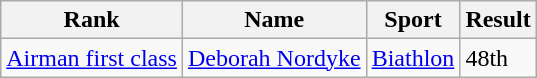<table class="wikitable sortable">
<tr>
<th>Rank</th>
<th>Name</th>
<th>Sport</th>
<th>Result</th>
</tr>
<tr>
<td> <a href='#'>Airman first class</a></td>
<td data-sort-value="Nordyke, Deborah"><a href='#'>Deborah Nordyke</a></td>
<td> <a href='#'>Biathlon</a></td>
<td>48th</td>
</tr>
</table>
